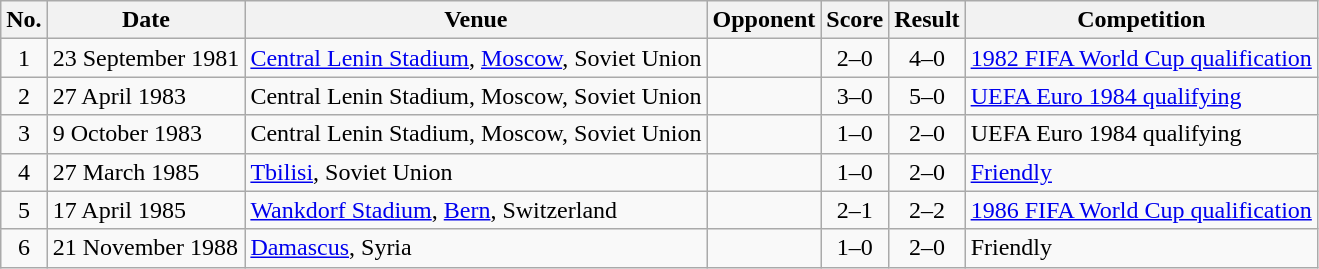<table class="wikitable sortable">
<tr>
<th scope="col">No.</th>
<th scope="col">Date</th>
<th scope="col">Venue</th>
<th scope="col">Opponent</th>
<th scope="col">Score</th>
<th scope="col">Result</th>
<th scope="col">Competition</th>
</tr>
<tr>
<td style="text-align:center">1</td>
<td>23 September 1981</td>
<td><a href='#'>Central Lenin Stadium</a>, <a href='#'>Moscow</a>, Soviet Union</td>
<td></td>
<td style="text-align:center">2–0</td>
<td style="text-align:center">4–0</td>
<td><a href='#'>1982 FIFA World Cup qualification</a></td>
</tr>
<tr>
<td style="text-align:center">2</td>
<td>27 April 1983</td>
<td>Central Lenin Stadium, Moscow, Soviet Union</td>
<td></td>
<td style="text-align:center">3–0</td>
<td style="text-align:center">5–0</td>
<td><a href='#'>UEFA Euro 1984 qualifying</a></td>
</tr>
<tr>
<td style="text-align:center">3</td>
<td>9 October 1983</td>
<td>Central Lenin Stadium, Moscow, Soviet Union</td>
<td></td>
<td style="text-align:center">1–0</td>
<td style="text-align:center">2–0</td>
<td>UEFA Euro 1984 qualifying</td>
</tr>
<tr>
<td style="text-align:center">4</td>
<td>27 March 1985</td>
<td><a href='#'>Tbilisi</a>, Soviet Union</td>
<td></td>
<td style="text-align:center">1–0</td>
<td style="text-align:center">2–0</td>
<td><a href='#'>Friendly</a></td>
</tr>
<tr>
<td style="text-align:center">5</td>
<td>17 April 1985</td>
<td><a href='#'>Wankdorf Stadium</a>, <a href='#'>Bern</a>, Switzerland</td>
<td></td>
<td style="text-align:center">2–1</td>
<td style="text-align:center">2–2</td>
<td><a href='#'>1986 FIFA World Cup qualification</a></td>
</tr>
<tr>
<td style="text-align:center">6</td>
<td>21 November 1988</td>
<td><a href='#'>Damascus</a>, Syria</td>
<td></td>
<td style="text-align:center">1–0</td>
<td style="text-align:center">2–0</td>
<td>Friendly</td>
</tr>
</table>
